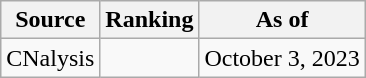<table class="wikitable" style="text-align:center">
<tr>
<th>Source</th>
<th>Ranking</th>
<th>As of</th>
</tr>
<tr>
<td align=left>CNalysis</td>
<td></td>
<td>October 3, 2023</td>
</tr>
</table>
